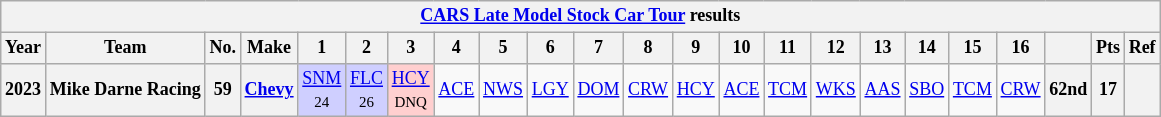<table class="wikitable" style="text-align:center; font-size:75%">
<tr>
<th colspan=23><a href='#'>CARS Late Model Stock Car Tour</a> results</th>
</tr>
<tr>
<th>Year</th>
<th>Team</th>
<th>No.</th>
<th>Make</th>
<th>1</th>
<th>2</th>
<th>3</th>
<th>4</th>
<th>5</th>
<th>6</th>
<th>7</th>
<th>8</th>
<th>9</th>
<th>10</th>
<th>11</th>
<th>12</th>
<th>13</th>
<th>14</th>
<th>15</th>
<th>16</th>
<th></th>
<th>Pts</th>
<th>Ref</th>
</tr>
<tr>
<th>2023</th>
<th>Mike Darne Racing</th>
<th>59</th>
<th><a href='#'>Chevy</a></th>
<td style="background:#CFCFFF;"><a href='#'>SNM</a><br><small>24</small></td>
<td style="background:#CFCFFF;"><a href='#'>FLC</a><br><small>26</small></td>
<td style="background:#FFCFCF;"><a href='#'>HCY</a><br><small>DNQ</small></td>
<td><a href='#'>ACE</a></td>
<td><a href='#'>NWS</a></td>
<td><a href='#'>LGY</a></td>
<td><a href='#'>DOM</a></td>
<td><a href='#'>CRW</a></td>
<td><a href='#'>HCY</a></td>
<td><a href='#'>ACE</a></td>
<td><a href='#'>TCM</a></td>
<td><a href='#'>WKS</a></td>
<td><a href='#'>AAS</a></td>
<td><a href='#'>SBO</a></td>
<td><a href='#'>TCM</a></td>
<td><a href='#'>CRW</a></td>
<th>62nd</th>
<th>17</th>
<th></th>
</tr>
</table>
